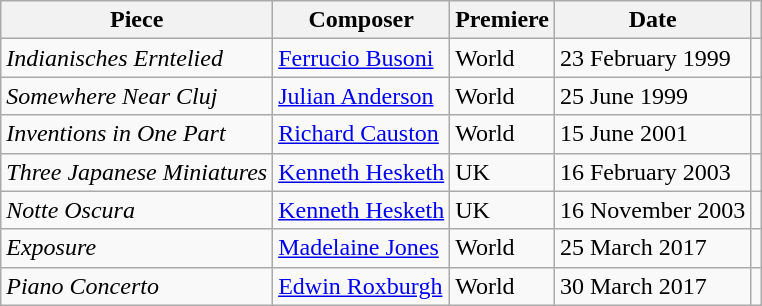<table class="wikitable">
<tr>
<th>Piece</th>
<th>Composer</th>
<th>Premiere</th>
<th>Date</th>
<th></th>
</tr>
<tr>
<td><em>Indianisches Erntelied</em></td>
<td><a href='#'>Ferrucio Busoni</a></td>
<td>World</td>
<td>23 February 1999</td>
<td></td>
</tr>
<tr>
<td><em>Somewhere Near Cluj</em></td>
<td><a href='#'>Julian Anderson</a></td>
<td>World</td>
<td>25 June 1999</td>
<td></td>
</tr>
<tr>
<td><em>Inventions in One Part</em></td>
<td><a href='#'>Richard Causton</a></td>
<td>World</td>
<td>15 June 2001</td>
<td></td>
</tr>
<tr>
<td><em>Three Japanese Miniatures</em></td>
<td><a href='#'>Kenneth Hesketh</a></td>
<td>UK</td>
<td>16 February 2003</td>
<td></td>
</tr>
<tr>
<td><em>Notte Oscura</em></td>
<td><a href='#'>Kenneth Hesketh</a></td>
<td>UK</td>
<td>16 November 2003</td>
<td></td>
</tr>
<tr>
<td><em>Exposure</em></td>
<td><a href='#'>Madelaine Jones</a></td>
<td>World</td>
<td>25 March 2017</td>
<td></td>
</tr>
<tr>
<td><em>Piano Concerto</em></td>
<td><a href='#'>Edwin Roxburgh</a></td>
<td>World</td>
<td>30 March 2017</td>
<td></td>
</tr>
</table>
